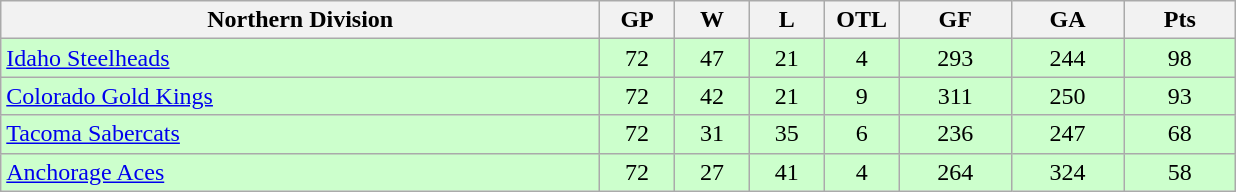<table class="wikitable">
<tr>
<th width="40%">Northern Division</th>
<th width="5%">GP</th>
<th width="5%">W</th>
<th width="5%">L</th>
<th width="5%">OTL</th>
<th width="7.5%">GF</th>
<th width="7.5%">GA</th>
<th width="7.5%">Pts</th>
</tr>
<tr align="center" bgcolor="#CCFFCC">
<td align="left"><a href='#'>Idaho Steelheads</a></td>
<td>72</td>
<td>47</td>
<td>21</td>
<td>4</td>
<td>293</td>
<td>244</td>
<td>98</td>
</tr>
<tr align="center" bgcolor="#CCFFCC">
<td align="left"><a href='#'>Colorado Gold Kings</a></td>
<td>72</td>
<td>42</td>
<td>21</td>
<td>9</td>
<td>311</td>
<td>250</td>
<td>93</td>
</tr>
<tr align="center" bgcolor="#CCFFCC">
<td align="left"><a href='#'>Tacoma Sabercats</a></td>
<td>72</td>
<td>31</td>
<td>35</td>
<td>6</td>
<td>236</td>
<td>247</td>
<td>68</td>
</tr>
<tr align="center" bgcolor="#CCFFCC">
<td align="left"><a href='#'>Anchorage Aces</a></td>
<td>72</td>
<td>27</td>
<td>41</td>
<td>4</td>
<td>264</td>
<td>324</td>
<td>58</td>
</tr>
</table>
